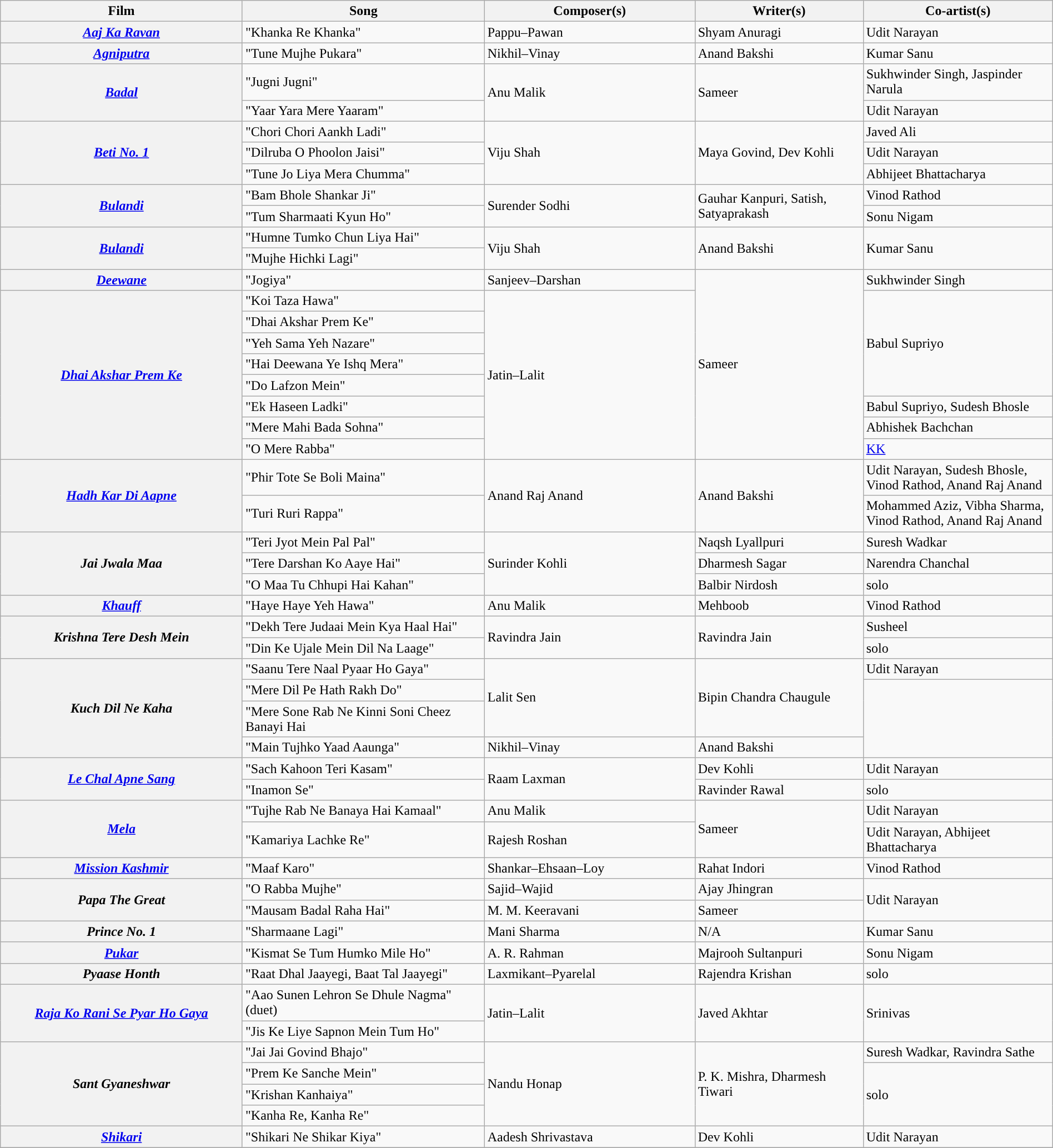<table class="wikitable plainrowheaders" style="width:100%; textcolor:#000">
<tr style="background:#b0e0e66;">
<th scope="col" style="width:23%;"><strong>Film</strong></th>
<th scope="col" style="width:23%;"><strong>Song</strong></th>
<th scope="col" style="width:20%;"><strong>Composer(s)</strong></th>
<th scope="col" style="width:16%;"><strong>Writer(s)</strong></th>
<th scope="col" style="width:18%;"><strong>Co-artist(s)</strong></th>
</tr>
<tr>
<th><em><a href='#'>Aaj Ka Ravan</a></em></th>
<td>"Khanka Re Khanka"</td>
<td>Pappu–Pawan</td>
<td>Shyam Anuragi</td>
<td>Udit Narayan</td>
</tr>
<tr>
<th><em><a href='#'>Agniputra</a></em></th>
<td>"Tune Mujhe Pukara"</td>
<td>Nikhil–Vinay</td>
<td>Anand Bakshi</td>
<td>Kumar Sanu</td>
</tr>
<tr>
<th rowspan=2><em><a href='#'>Badal</a></em></th>
<td>"Jugni Jugni"</td>
<td rowspan=2>Anu Malik</td>
<td rowspan=2>Sameer</td>
<td>Sukhwinder Singh, Jaspinder Narula</td>
</tr>
<tr>
<td>"Yaar Yara Mere Yaaram"</td>
<td>Udit Narayan</td>
</tr>
<tr>
<th Rowspan=3><em><a href='#'>Beti No. 1</a></em></th>
<td>"Chori Chori Aankh Ladi"</td>
<td rowspan=3>Viju Shah</td>
<td rowspan=3>Maya Govind, Dev Kohli</td>
<td>Javed Ali</td>
</tr>
<tr>
<td>"Dilruba O Phoolon Jaisi"</td>
<td>Udit Narayan</td>
</tr>
<tr>
<td>"Tune Jo Liya Mera Chumma"</td>
<td>Abhijeet Bhattacharya</td>
</tr>
<tr>
<th Rowspan=2><em><a href='#'>Bulandi</a></em></th>
<td>"Bam Bhole Shankar Ji"</td>
<td rowspan=2>Surender Sodhi</td>
<td rowspan=2>Gauhar Kanpuri, Satish, Satyaprakash</td>
<td>Vinod Rathod</td>
</tr>
<tr>
<td>"Tum Sharmaati Kyun Ho"</td>
<td>Sonu Nigam</td>
</tr>
<tr>
<th Rowspan=2><em><a href='#'>Bulandi</a></em></th>
<td>"Humne Tumko Chun Liya Hai"</td>
<td rowspan=2>Viju Shah</td>
<td rowspan=2>Anand Bakshi</td>
<td rowspan=2>Kumar Sanu</td>
</tr>
<tr>
<td>"Mujhe Hichki Lagi"</td>
</tr>
<tr>
<th><em><a href='#'>Deewane</a></em></th>
<td>"Jogiya"</td>
<td>Sanjeev–Darshan</td>
<td rowspan=9>Sameer</td>
<td>Sukhwinder Singh</td>
</tr>
<tr>
<th Rowspan=8><em><a href='#'>Dhai Akshar Prem Ke</a></em></th>
<td>"Koi Taza Hawa"</td>
<td rowspan=8>Jatin–Lalit</td>
<td rowspan=5>Babul Supriyo</td>
</tr>
<tr>
<td>"Dhai Akshar Prem Ke"</td>
</tr>
<tr>
<td>"Yeh Sama Yeh Nazare"</td>
</tr>
<tr>
<td>"Hai Deewana Ye Ishq Mera"</td>
</tr>
<tr>
<td>"Do Lafzon Mein"</td>
</tr>
<tr>
<td>"Ek Haseen Ladki"</td>
<td>Babul Supriyo, Sudesh Bhosle</td>
</tr>
<tr>
<td>"Mere Mahi Bada Sohna"</td>
<td>Abhishek Bachchan</td>
</tr>
<tr>
<td>"O Mere Rabba"</td>
<td><a href='#'>KK</a></td>
</tr>
<tr>
<th Rowspan=2><em><a href='#'>Hadh Kar Di Aapne</a></em></th>
<td>"Phir Tote Se Boli Maina"</td>
<td rowspan=2>Anand Raj Anand</td>
<td rowspan=2>Anand Bakshi</td>
<td>Udit Narayan, Sudesh Bhosle, Vinod Rathod, Anand Raj Anand</td>
</tr>
<tr>
<td>"Turi Ruri Rappa"</td>
<td>Mohammed Aziz, Vibha Sharma, Vinod Rathod, Anand Raj Anand</td>
</tr>
<tr>
<th rowspan=3><em>Jai Jwala Maa</em></th>
<td>"Teri Jyot Mein Pal Pal"</td>
<td rowspan=3>Surinder Kohli</td>
<td>Naqsh Lyallpuri</td>
<td>Suresh Wadkar</td>
</tr>
<tr>
<td>"Tere Darshan Ko Aaye Hai"</td>
<td>Dharmesh Sagar</td>
<td>Narendra Chanchal</td>
</tr>
<tr>
<td>"O Maa Tu Chhupi Hai Kahan"</td>
<td>Balbir Nirdosh</td>
<td>solo</td>
</tr>
<tr>
<th><em><a href='#'>Khauff</a></em></th>
<td>"Haye Haye Yeh Hawa"</td>
<td>Anu Malik</td>
<td>Mehboob</td>
<td>Vinod Rathod</td>
</tr>
<tr>
<th Rowspan=2><em>Krishna Tere Desh Mein</em></th>
<td>"Dekh Tere Judaai Mein Kya Haal Hai"</td>
<td rowspan=2>Ravindra Jain</td>
<td rowspan=2>Ravindra Jain</td>
<td>Susheel</td>
</tr>
<tr>
<td>"Din Ke Ujale Mein Dil Na Laage"</td>
<td>solo</td>
</tr>
<tr>
<th Rowspan=4><em>Kuch Dil Ne Kaha</em></th>
<td>"Saanu Tere Naal Pyaar Ho Gaya"</td>
<td rowspan=3>Lalit Sen</td>
<td rowspan=3>Bipin Chandra Chaugule</td>
<td rpwspan=4>Udit Narayan</td>
</tr>
<tr>
<td>"Mere Dil Pe Hath Rakh Do"</td>
</tr>
<tr>
<td>"Mere Sone Rab Ne Kinni Soni Cheez Banayi Hai</td>
</tr>
<tr>
<td>"Main Tujhko Yaad Aaunga"</td>
<td>Nikhil–Vinay</td>
<td>Anand Bakshi</td>
</tr>
<tr>
<th Rowspan=2><em><a href='#'>Le Chal Apne Sang</a></em></th>
<td>"Sach Kahoon Teri Kasam"</td>
<td rowspan=2>Raam Laxman</td>
<td>Dev Kohli</td>
<td>Udit Narayan</td>
</tr>
<tr>
<td>"Inamon Se"</td>
<td>Ravinder Rawal</td>
<td>solo</td>
</tr>
<tr>
<th Rowspan=2><em><a href='#'>Mela</a></em></th>
<td>"Tujhe Rab Ne Banaya Hai Kamaal"</td>
<td>Anu Malik</td>
<td rowspan=2>Sameer</td>
<td>Udit Narayan</td>
</tr>
<tr>
<td>"Kamariya Lachke Re"</td>
<td>Rajesh Roshan</td>
<td>Udit Narayan, Abhijeet Bhattacharya</td>
</tr>
<tr>
<th><em><a href='#'>Mission Kashmir</a></em></th>
<td>"Maaf Karo"</td>
<td>Shankar–Ehsaan–Loy</td>
<td>Rahat Indori</td>
<td>Vinod Rathod</td>
</tr>
<tr>
<th rowspan=2><em>Papa The Great</em></th>
<td>"O Rabba Mujhe"</td>
<td>Sajid–Wajid</td>
<td>Ajay Jhingran</td>
<td rowspan=2>Udit Narayan</td>
</tr>
<tr>
<td>"Mausam Badal Raha Hai"</td>
<td>M. M. Keeravani</td>
<td>Sameer</td>
</tr>
<tr>
<th><em>Prince No. 1</em></th>
<td>"Sharmaane Lagi"</td>
<td>Mani Sharma</td>
<td>N/A</td>
<td>Kumar Sanu</td>
</tr>
<tr>
<th><em><a href='#'>Pukar</a></em></th>
<td>"Kismat Se Tum Humko Mile Ho"</td>
<td>A. R. Rahman</td>
<td>Majrooh Sultanpuri</td>
<td>Sonu Nigam</td>
</tr>
<tr>
<th><em>Pyaase Honth</em></th>
<td>"Raat Dhal Jaayegi, Baat Tal Jaayegi"</td>
<td>Laxmikant–Pyarelal</td>
<td>Rajendra Krishan</td>
<td>solo</td>
</tr>
<tr>
<th Rowspan=2><em><a href='#'>Raja Ko Rani Se Pyar Ho Gaya</a></em></th>
<td>"Aao Sunen Lehron Se Dhule Nagma" (duet)</td>
<td rowspan=2>Jatin–Lalit</td>
<td rowspan=2>Javed Akhtar</td>
<td rowspan=2>Srinivas</td>
</tr>
<tr>
<td>"Jis Ke Liye Sapnon Mein Tum Ho"</td>
</tr>
<tr>
<th rowspan=4><em>Sant Gyaneshwar</em></th>
<td>"Jai Jai Govind Bhajo"</td>
<td rowspan=4>Nandu Honap</td>
<td rowspan=4>P. K. Mishra, Dharmesh Tiwari</td>
<td>Suresh Wadkar, Ravindra Sathe</td>
</tr>
<tr>
<td>"Prem Ke Sanche Mein"</td>
<td rowspan=3>solo</td>
</tr>
<tr>
<td>"Krishan Kanhaiya"</td>
</tr>
<tr>
<td>"Kanha Re, Kanha Re"</td>
</tr>
<tr>
<th><em><a href='#'>Shikari</a></em></th>
<td>"Shikari Ne Shikar Kiya"</td>
<td>Aadesh Shrivastava</td>
<td>Dev Kohli</td>
<td>Udit Narayan</td>
</tr>
<tr>
</tr>
</table>
